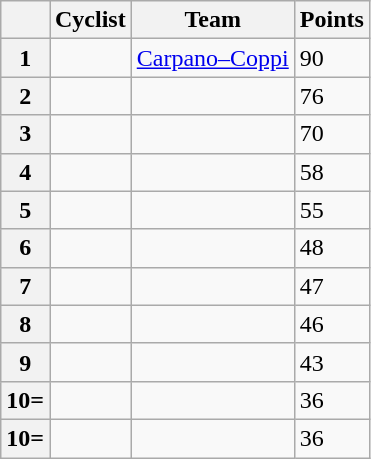<table class=wikitable>
<tr>
<th></th>
<th>Cyclist</th>
<th>Team</th>
<th>Points</th>
</tr>
<tr>
<th>1</th>
<td></td>
<td><a href='#'>Carpano–Coppi</a></td>
<td>90</td>
</tr>
<tr>
<th>2</th>
<td></td>
<td></td>
<td>76</td>
</tr>
<tr>
<th>3</th>
<td></td>
<td></td>
<td>70</td>
</tr>
<tr>
<th>4</th>
<td></td>
<td></td>
<td>58</td>
</tr>
<tr>
<th>5</th>
<td></td>
<td></td>
<td>55</td>
</tr>
<tr>
<th>6</th>
<td></td>
<td></td>
<td>48</td>
</tr>
<tr>
<th>7</th>
<td></td>
<td></td>
<td>47</td>
</tr>
<tr>
<th>8</th>
<td></td>
<td></td>
<td>46</td>
</tr>
<tr>
<th>9</th>
<td></td>
<td></td>
<td>43</td>
</tr>
<tr>
<th>10=</th>
<td></td>
<td></td>
<td>36</td>
</tr>
<tr>
<th>10=</th>
<td></td>
<td></td>
<td>36</td>
</tr>
</table>
